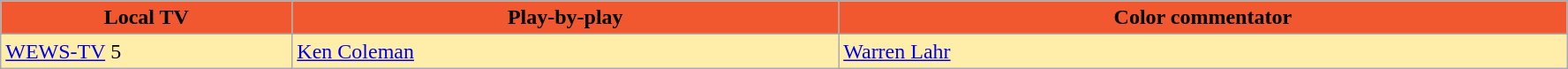<table class="wikitable sortable sortable">
<tr>
<th style="background:#f15830; width:8%;">Local TV</th>
<th style="background:#f15830; width:15%;">Play-by-play</th>
<th style="background:#f15830; width:20%;">Color commentator</th>
</tr>
<tr style="background:#fea;">
<td><a href='#'>WEWS-TV</a> 5</td>
<td><a href='#'>Ken Coleman</a></td>
<td><a href='#'>Warren Lahr</a></td>
</tr>
</table>
